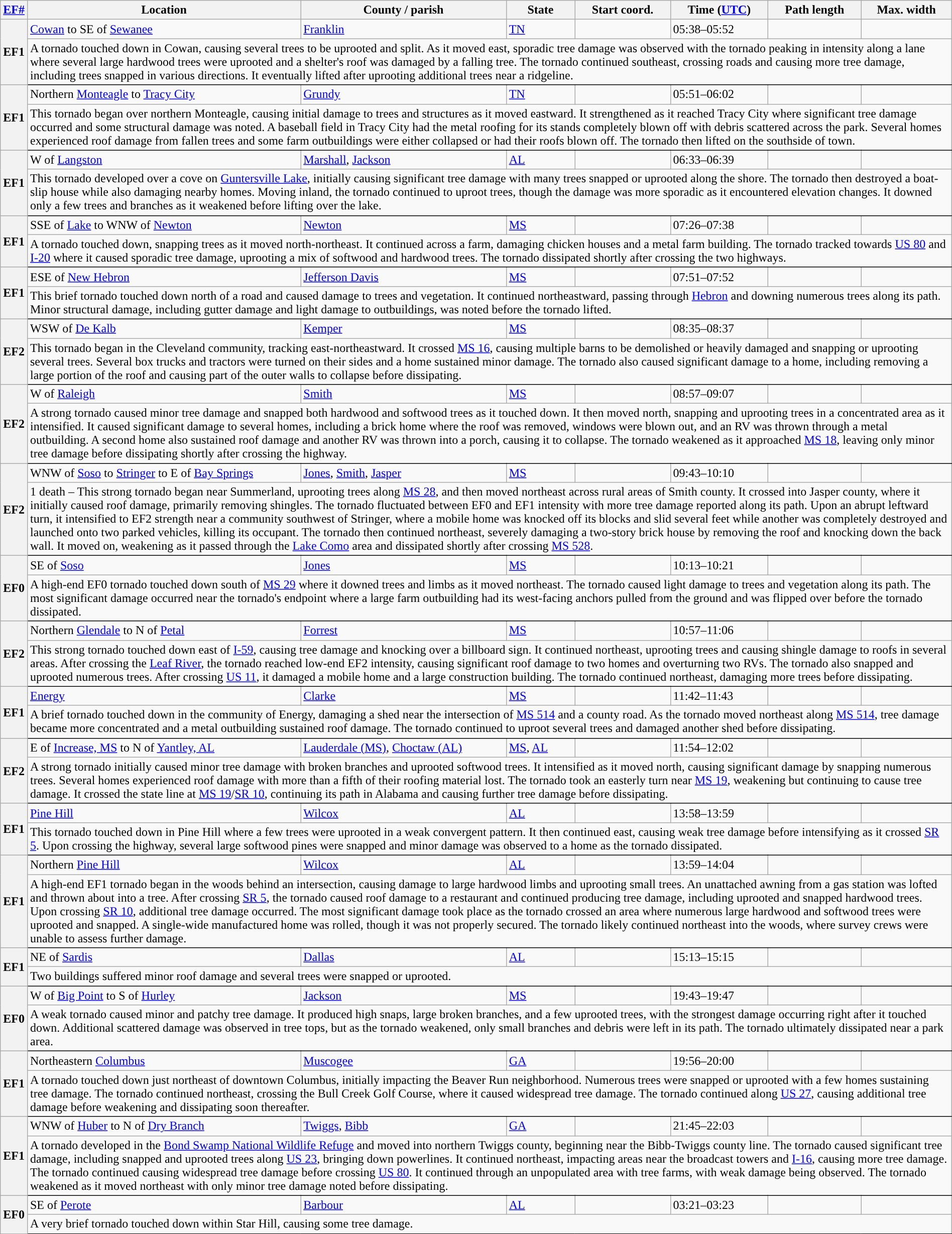<table class="wikitable sortable" style="width:100%;">
<tr>
<th scope="col" width="2%" align="center"><a href='#'>EF#</a></th>
<th scope="col" align="center" class="unsortable">Location</th>
<th scope="col" align="center" class="unsortable">County / parish</th>
<th scope="col" align="center">State</th>
<th scope="col" align="center">Start coord.</th>
<th scope="col" align="center">Time (<a href='#'>UTC</a>)</th>
<th scope="col" align="center">Path length</th>
<th scope="col" align="center">Max. width</th>
</tr>
<tr>
<th scope="row" rowspan="2" style="background-color:#">EF1</th>
<td><a href='#'>Cowan</a> to SE of <a href='#'>Sewanee</a></td>
<td><a href='#'>Franklin</a></td>
<td><a href='#'>TN</a></td>
<td></td>
<td>05:38–05:52</td>
<td></td>
<td></td>
</tr>
<tr class="expand-child">
<td colspan="8" style=" border-bottom: 1px solid black;">A tornado touched down in Cowan, causing several trees to be uprooted and split. As it moved east, sporadic tree damage was observed with the tornado peaking in intensity along a lane where several large hardwood trees were uprooted and a shelter's roof was damaged by a falling tree. The tornado continued southeast, crossing roads and causing more tree damage, including trees snapped in various directions. It eventually lifted after uprooting additional trees near a ridgeline.</td>
</tr>
<tr>
<th scope="row" rowspan="2" style="background-color:#">EF1</th>
<td>Northern <a href='#'>Monteagle</a> to <a href='#'>Tracy City</a></td>
<td><a href='#'>Grundy</a></td>
<td><a href='#'>TN</a></td>
<td></td>
<td>05:51–06:02</td>
<td></td>
<td></td>
</tr>
<tr class="expand-child">
<td colspan="8" style=" border-bottom: 1px solid black;">This tornado began over northern Monteagle, causing initial damage to trees and structures as it moved eastward. It strengthened as it reached Tracy City where significant tree damage occurred and some structural damage was noted. A baseball field in Tracy City had the metal roofing for its stands completely blown off with debris scattered across the park. Several homes experienced roof damage from fallen trees and some farm outbuildings were either collapsed or had their roofs blown off. The tornado then lifted on the southside of town.</td>
</tr>
<tr>
<th scope="row" rowspan="2" style="background-color:#">EF1</th>
<td>W of <a href='#'>Langston</a></td>
<td><a href='#'>Marshall</a>, <a href='#'>Jackson</a></td>
<td><a href='#'>AL</a></td>
<td></td>
<td>06:33–06:39</td>
<td></td>
<td></td>
</tr>
<tr class="expand-child">
<td colspan="8" style=" border-bottom: 1px solid black;">This tornado developed over a cove on <a href='#'>Guntersville Lake</a>, initially causing significant tree damage with many trees snapped or uprooted along the shore. The tornado then destroyed a boat-slip house while also damaging nearby homes. Moving inland, the tornado continued to uproot trees, though the damage was more sporadic as it encountered elevation changes. It downed only a few trees and branches as it weakened before lifting over the lake.</td>
</tr>
<tr>
<th scope="row" rowspan="2" style="background-color:#">EF1</th>
<td>SSE of <a href='#'>Lake</a> to WNW of <a href='#'>Newton</a></td>
<td><a href='#'>Newton</a></td>
<td><a href='#'>MS</a></td>
<td></td>
<td>07:26–07:38</td>
<td></td>
<td></td>
</tr>
<tr class="expand-child">
<td colspan="8" style=" border-bottom: 1px solid black;">A tornado touched down, snapping trees as it moved north-northeast. It continued across a farm, damaging chicken houses and a metal farm building. The tornado tracked towards <a href='#'>US 80</a> and <a href='#'>I-20</a> where it caused sporadic tree damage, uprooting a mix of softwood and hardwood trees. The tornado dissipated shortly after crossing the two highways.</td>
</tr>
<tr>
<th scope="row" rowspan="2" style="background-color:#">EF1</th>
<td>ESE of <a href='#'>New Hebron</a></td>
<td><a href='#'>Jefferson Davis</a></td>
<td><a href='#'>MS</a></td>
<td></td>
<td>07:51–07:52</td>
<td></td>
<td></td>
</tr>
<tr class="expand-child">
<td colspan="8" style=" border-bottom: 1px solid black;">This brief tornado touched down north of a road and caused damage to trees and vegetation. It continued northeastward, passing through <a href='#'>Hebron</a> and downing numerous trees along its path. Minor structural damage, including gutter damage and light damage to outbuildings, was noted before the tornado lifted.</td>
</tr>
<tr>
<th scope="row" rowspan="2" style="background-color:#">EF2</th>
<td>WSW of <a href='#'>De Kalb</a></td>
<td><a href='#'>Kemper</a></td>
<td><a href='#'>MS</a></td>
<td></td>
<td>08:35–08:37</td>
<td></td>
<td></td>
</tr>
<tr class="expand-child">
<td colspan="8" style=" border-bottom: 1px solid black;">This tornado began in the Cleveland community, tracking east-northeastward. It crossed <a href='#'>MS 16</a>, causing multiple barns to be demolished or heavily damaged and snapping or uprooting several trees. Several box trucks and tractors were turned on their sides and a home sustained minor damage. The tornado also caused significant damage to a home, including removing a large portion of the roof and causing part of the outer walls to collapse before dissipating.</td>
</tr>
<tr>
<th scope="row" rowspan="2" style="background-color:#">EF2</th>
<td>W of <a href='#'>Raleigh</a></td>
<td><a href='#'>Smith</a></td>
<td><a href='#'>MS</a></td>
<td></td>
<td>08:57–09:07</td>
<td></td>
<td></td>
</tr>
<tr class="expand-child">
<td colspan="8" style=" border-bottom: 1px solid black;">A strong tornado caused minor tree damage and snapped both hardwood and softwood trees as it touched down. It then moved north, snapping and uprooting trees in a concentrated area as it intensified. It caused significant damage to several homes, including a brick home where the roof was removed, windows were blown out, and an RV was thrown through a metal outbuilding. A second home also sustained roof damage and another RV was thrown into a porch, causing it to collapse. The tornado weakened as it approached <a href='#'>MS 18</a>, leaving only minor tree damage before dissipating shortly after crossing the highway.</td>
</tr>
<tr>
<th scope="row" rowspan="2" style="background-color:#">EF2</th>
<td>WNW of <a href='#'>Soso</a> to <a href='#'>Stringer</a> to E of <a href='#'>Bay Springs</a></td>
<td><a href='#'>Jones</a>, <a href='#'>Smith</a>, <a href='#'>Jasper</a></td>
<td><a href='#'>MS</a></td>
<td></td>
<td>09:43–10:10</td>
<td></td>
<td></td>
</tr>
<tr class="expand-child">
<td colspan="8" style=" border-bottom: 1px solid black;">1 death – This strong tornado began near Summerland, uprooting trees along <a href='#'>MS 28</a>, and then moved northeast across rural areas of Smith county. It crossed into Jasper county, where it initially caused roof damage, primarily removing shingles. The tornado fluctuated between EF0 and EF1 intensity with more tree damage reported along its path. Upon an abrupt leftward turn, it intensified to EF2 strength near a community southwest of Stringer, where a mobile home was knocked off its blocks and slid several feet while another was completely destroyed and launched onto two parked vehicles, killing its occupant. The tornado then continued northeast, severely damaging a two-story brick house by removing the roof and knocking down the back wall. It moved on, weakening as it passed through the <a href='#'>Lake Como</a> area and dissipated shortly after crossing <a href='#'>MS 528</a>.</td>
</tr>
<tr>
<th scope="row" rowspan="2" style="background-color:#">EF0</th>
<td>SE of <a href='#'>Soso</a></td>
<td><a href='#'>Jones</a></td>
<td><a href='#'>MS</a></td>
<td></td>
<td>10:13–10:21</td>
<td></td>
<td></td>
</tr>
<tr class="expand-child">
<td colspan="8" style=" border-bottom: 1px solid black;">A high-end EF0 tornado touched down south of <a href='#'>MS 29</a> where it downed trees and limbs as it moved northeast. The tornado caused light damage to trees and vegetation along its path. The most significant damage occurred near the tornado's endpoint where a large farm outbuilding had its west-facing anchors pulled from the ground and was flipped over before the tornado dissipated.</td>
</tr>
<tr>
<th scope="row" rowspan="2" style="background-color:#">EF2</th>
<td>Northern <a href='#'>Glendale</a> to N of <a href='#'>Petal</a></td>
<td><a href='#'>Forrest</a></td>
<td><a href='#'>MS</a></td>
<td></td>
<td>10:57–11:06</td>
<td></td>
<td></td>
</tr>
<tr class="expand-child">
<td colspan="8" style=" border-bottom: 1px solid black;">This strong tornado touched down east of <a href='#'>I-59</a>, causing tree damage and knocking over a billboard sign. It continued northeast, uprooting trees and causing shingle damage to roofs in several areas. After crossing the <a href='#'>Leaf River</a>, the tornado reached low-end EF2 intensity, causing significant roof damage to two homes and overturning two RVs. The tornado also snapped and uprooted numerous trees. After crossing <a href='#'>US 11</a>, it damaged a mobile home and a large construction building. The tornado continued northeast, damaging more trees before dissipating.</td>
</tr>
<tr>
<th scope="row" rowspan="2" style="background-color:#">EF1</th>
<td><a href='#'>Energy</a></td>
<td><a href='#'>Clarke</a></td>
<td><a href='#'>MS</a></td>
<td></td>
<td>11:42–11:43</td>
<td></td>
<td></td>
</tr>
<tr class="expand-child">
<td colspan="8" style=" border-bottom: 1px solid black;">A brief tornado touched down in the community of Energy, damaging a shed near the intersection of <a href='#'>MS 514</a> and a county road. As the tornado moved northeast along <a href='#'>MS 514</a>, tree damage became more concentrated and a metal outbuilding sustained roof damage. The tornado continued to uproot several trees and damaged another shed before dissipating.</td>
</tr>
<tr>
<th scope="row" rowspan="2" style="background-color:#">EF2</th>
<td>E of <a href='#'>Increase, MS</a> to N of <a href='#'>Yantley, AL</a></td>
<td><a href='#'>Lauderdale (MS)</a>, <a href='#'>Choctaw (AL)</a></td>
<td><a href='#'>MS</a>, <a href='#'>AL</a></td>
<td></td>
<td>11:54–12:02</td>
<td></td>
<td></td>
</tr>
<tr class="expand-child">
<td colspan="8" style=" border-bottom: 1px solid black;">A strong tornado initially caused minor tree damage with broken branches and uprooted softwood trees. It intensified as it moved north, causing significant damage by snapping numerous trees. Several homes experienced roof damage with more than a fifth of their roofing material lost. The tornado took an easterly turn near <a href='#'>MS 19</a>, weakening but continuing to cause tree damage. It crossed the state line at <a href='#'>MS 19</a>/<a href='#'>SR 10</a>, continuing its path in Alabama and causing further tree damage before dissipating.</td>
</tr>
<tr>
<th scope="row" rowspan="2" style="background-color:#">EF1</th>
<td><a href='#'>Pine Hill</a></td>
<td><a href='#'>Wilcox</a></td>
<td><a href='#'>AL</a></td>
<td></td>
<td>13:58–13:59</td>
<td></td>
<td></td>
</tr>
<tr class="expand-child">
<td colspan="8" style=" border-bottom: 1px solid black;">This tornado touched down in Pine Hill where a few trees were uprooted in a weak convergent pattern. It then continued east, causing weak tree damage before intensifying as it crossed <a href='#'>SR 5</a>. Upon crossing the highway, several large softwood pines were snapped and minor damage was observed to a home as the tornado dissipated.</td>
</tr>
<tr>
<th scope="row" rowspan="2" style="background-color:#">EF1</th>
<td>Northern <a href='#'>Pine Hill</a></td>
<td><a href='#'>Wilcox</a></td>
<td><a href='#'>AL</a></td>
<td></td>
<td>13:59–14:04</td>
<td></td>
<td></td>
</tr>
<tr class="expand-child">
<td colspan="8" style=" border-bottom: 1px solid black;">A high-end EF1 tornado began in the woods behind an intersection, causing damage to large hardwood limbs and uprooting small trees. An unattached awning from a gas station was lofted and thrown about  into a tree. After crossing <a href='#'>SR 5</a>, the tornado caused roof damage to a restaurant and continued producing tree damage, including uprooted and snapped hardwood trees. Upon crossing <a href='#'>SR 10</a>, additional tree damage occurred. The most significant damage took place as the tornado crossed an area where numerous large hardwood and softwood trees were uprooted and snapped. A single-wide manufactured home was rolled, though it was not properly secured. The tornado likely continued northeast into the woods, where survey crews were unable to assess further damage.</td>
</tr>
<tr>
<th scope="row" rowspan="2" style="background-color:#">EF1</th>
<td>NE of <a href='#'>Sardis</a></td>
<td><a href='#'>Dallas</a></td>
<td><a href='#'>AL</a></td>
<td></td>
<td>15:13–15:15</td>
<td></td>
<td></td>
</tr>
<tr class="expand-child">
<td colspan="8" style=" border-bottom: 1px solid black;">Two buildings suffered minor roof damage and several trees were snapped or uprooted.</td>
</tr>
<tr>
<th scope="row" rowspan="2" style="background-color:#">EF0</th>
<td>W of <a href='#'>Big Point</a> to S of <a href='#'>Hurley</a></td>
<td><a href='#'>Jackson</a></td>
<td><a href='#'>MS</a></td>
<td></td>
<td>19:43–19:47</td>
<td></td>
<td></td>
</tr>
<tr class="expand-child">
<td colspan="8" style=" border-bottom: 1px solid black;">A weak tornado caused minor and patchy tree damage. It produced high snaps, large broken branches, and a few uprooted trees, with the strongest damage occurring right after it touched down. Additional scattered damage was observed in tree tops, but as the tornado weakened, only small branches and debris were left in its path. The tornado ultimately dissipated near a park area.</td>
</tr>
<tr>
<th scope="row" rowspan="2" style="background-color:#">EF1</th>
<td>Northeastern <a href='#'>Columbus</a></td>
<td><a href='#'>Muscogee</a></td>
<td><a href='#'>GA</a></td>
<td></td>
<td>19:56–20:00</td>
<td></td>
<td></td>
</tr>
<tr class="expand-child">
<td colspan="8" style=" border-bottom: 1px solid black;">A tornado touched down just northeast of downtown Columbus, initially impacting the Beaver Run neighborhood. Numerous trees were snapped or uprooted with a few homes sustaining tree damage. The tornado continued northeast, crossing the Bull Creek Golf Course, where it caused widespread tree damage. The tornado continued along <a href='#'>US 27</a>, causing additional tree damage before weakening and dissipating soon thereafter.</td>
</tr>
<tr>
<th scope="row" rowspan="2" style="background-color:#">EF1</th>
<td>WNW of <a href='#'>Huber</a> to N of <a href='#'>Dry Branch</a></td>
<td><a href='#'>Twiggs</a>, <a href='#'>Bibb</a></td>
<td><a href='#'>GA</a></td>
<td></td>
<td>21:45–22:03</td>
<td></td>
<td></td>
</tr>
<tr class="expand-child">
<td colspan="8" style=" border-bottom: 1px solid black;">A tornado developed in the <a href='#'>Bond Swamp National Wildlife Refuge</a> and moved into northern Twiggs county, beginning near the Bibb-Twiggs county line. The tornado caused significant tree damage, including snapped and uprooted trees along <a href='#'>US 23</a>, bringing down powerlines. It continued northeast, impacting areas near the broadcast towers and <a href='#'>I-16</a>, causing more tree damage. The tornado continued causing widespread tree damage before crossing <a href='#'>US 80</a>. It continued through an unpopulated area with tree farms, with weak damage being observed. The tornado weakened as it moved northeast with only minor tree damage noted before dissipating.</td>
</tr>
<tr>
<th scope="row" rowspan="2" style="background-color:#">EF0</th>
<td>SE of <a href='#'>Perote</a></td>
<td><a href='#'>Barbour</a></td>
<td><a href='#'>AL</a></td>
<td></td>
<td>03:21–03:23</td>
<td></td>
<td></td>
</tr>
<tr class="expand-child">
<td colspan="8" style=" border-bottom: 1px solid black;">A very brief tornado touched down within Star Hill, causing some tree damage.</td>
</tr>
</table>
